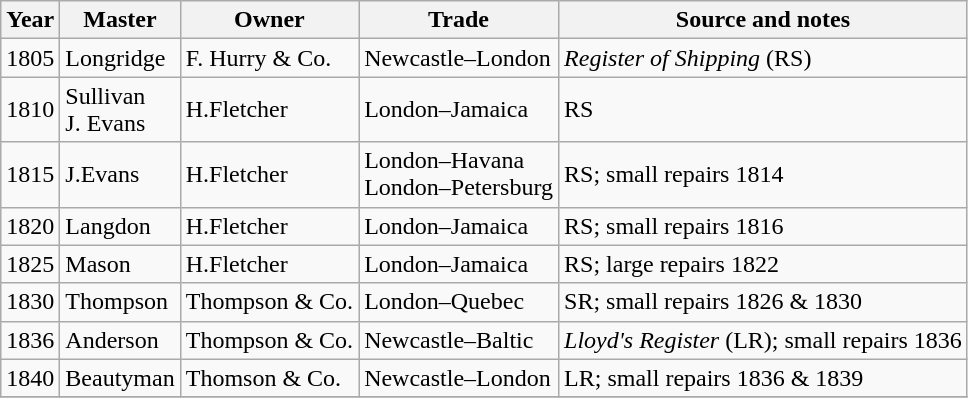<table class="sortable wikitable">
<tr>
<th>Year</th>
<th>Master</th>
<th>Owner</th>
<th>Trade</th>
<th>Source and notes</th>
</tr>
<tr>
<td>1805</td>
<td>Longridge</td>
<td>F. Hurry & Co.</td>
<td>Newcastle–London</td>
<td><em>Register of Shipping</em> (RS)</td>
</tr>
<tr>
<td>1810</td>
<td>Sullivan<br>J. Evans</td>
<td>H.Fletcher</td>
<td>London–Jamaica</td>
<td>RS</td>
</tr>
<tr>
<td>1815</td>
<td>J.Evans</td>
<td>H.Fletcher</td>
<td>London–Havana<br>London–Petersburg</td>
<td>RS; small repairs 1814</td>
</tr>
<tr>
<td>1820</td>
<td>Langdon</td>
<td>H.Fletcher</td>
<td>London–Jamaica</td>
<td>RS; small repairs 1816</td>
</tr>
<tr>
<td>1825</td>
<td>Mason</td>
<td>H.Fletcher</td>
<td>London–Jamaica</td>
<td>RS; large repairs 1822</td>
</tr>
<tr>
<td>1830</td>
<td>Thompson</td>
<td>Thompson & Co.</td>
<td>London–Quebec</td>
<td>SR; small repairs 1826 & 1830</td>
</tr>
<tr>
<td>1836</td>
<td>Anderson</td>
<td>Thompson & Co.</td>
<td>Newcastle–Baltic</td>
<td><em>Lloyd's Register</em> (LR); small repairs 1836</td>
</tr>
<tr>
<td>1840</td>
<td>Beautyman</td>
<td>Thomson & Co.</td>
<td>Newcastle–London</td>
<td>LR; small repairs 1836 & 1839</td>
</tr>
<tr>
</tr>
</table>
